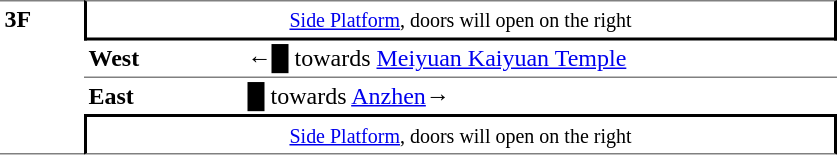<table table border=0 cellspacing=0 cellpadding=3>
<tr>
<td style="border-top:solid 1px gray;border-bottom:solid 1px gray;" width=50 rowspan=4 valign=top><strong>3F</strong></td>
<td style="border-right:solid 2px black;border-left:solid 2px black;border-bottom:solid 2px black;border-top:solid 1px gray;text-align:center;" colspan=2><small><a href='#'>Side Platform</a>, doors will open on the right</small></td>
</tr>
<tr>
<td style="border-bottom:solid 1px gray;" width=100><strong>West</strong></td>
<td style="border-bottom:solid 1px gray;" width=390>←<span>█</span> towards <a href='#'>Meiyuan Kaiyuan Temple</a></td>
</tr>
<tr>
<td><strong>East</strong></td>
<td><span>█</span> towards <a href='#'>Anzhen</a>→</td>
</tr>
<tr>
<td style="border-top:solid 2px black;border-right:solid 2px black;border-left:solid 2px black;border-bottom:solid 1px gray;text-align:center;" colspan=2><small><a href='#'>Side Platform</a>, doors will open on the right</small></td>
</tr>
</table>
